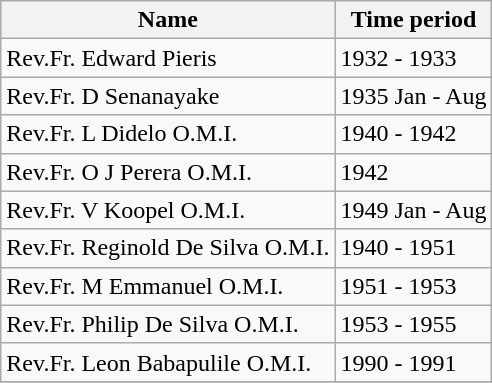<table class=wikitable>
<tr>
<th>Name</th>
<th>Time period</th>
</tr>
<tr>
<td>Rev.Fr. Edward Pieris</td>
<td>1932 - 1933</td>
</tr>
<tr>
<td>Rev.Fr. D Senanayake</td>
<td>1935 Jan - Aug</td>
</tr>
<tr>
<td>Rev.Fr. L Didelo O.M.I.</td>
<td>1940 - 1942</td>
</tr>
<tr>
<td>Rev.Fr. O J Perera O.M.I.</td>
<td>1942</td>
</tr>
<tr>
<td>Rev.Fr. V Koopel O.M.I.</td>
<td>1949 Jan - Aug</td>
</tr>
<tr>
<td>Rev.Fr. Reginold De Silva O.M.I.</td>
<td>1940 - 1951</td>
</tr>
<tr>
<td>Rev.Fr. M Emmanuel O.M.I.</td>
<td>1951 - 1953</td>
</tr>
<tr>
<td>Rev.Fr. Philip De Silva O.M.I.</td>
<td>1953 - 1955</td>
</tr>
<tr>
<td>Rev.Fr. Leon Babapulile O.M.I.</td>
<td>1990 - 1991</td>
</tr>
<tr>
</tr>
</table>
